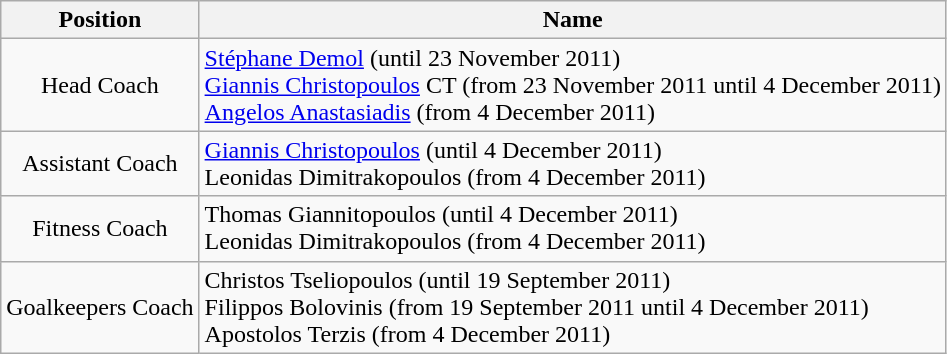<table class="wikitable" style="text-align: center;">
<tr>
<th>Position</th>
<th>Name</th>
</tr>
<tr>
<td>Head Coach</td>
<td style="text-align:left;"><a href='#'>Stéphane Demol</a> (until 23 November 2011)<br><a href='#'>Giannis Christopoulos</a> CT (from 23 November 2011 until 4 December 2011)<br><a href='#'>Angelos Anastasiadis</a> (from 4 December 2011)</td>
</tr>
<tr>
<td>Assistant Coach</td>
<td style="text-align:left;"><a href='#'>Giannis Christopoulos</a> (until 4 December 2011)<br>Leonidas Dimitrakopoulos (from 4 December 2011)</td>
</tr>
<tr>
<td>Fitness Coach</td>
<td style="text-align:left;">Thomas Giannitopoulos (until 4 December 2011)<br>Leonidas Dimitrakopoulos (from 4 December 2011)</td>
</tr>
<tr>
<td>Goalkeepers Coach</td>
<td style="text-align:left;">Christos Tseliopoulos (until 19 September 2011)<br>Filippos Bolovinis (from 19 September 2011 until 4 December 2011)<br>Apostolos Terzis (from 4 December 2011)</td>
</tr>
</table>
